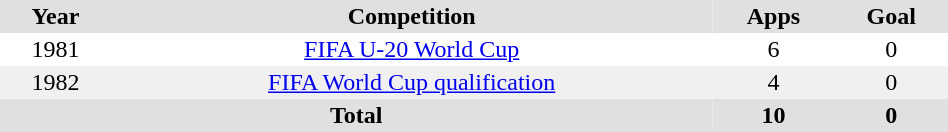<table border="0" cellpadding="2" cellspacing="0" style="width:50%;">
<tr style="text-align:center; background:#e0e0e0;">
<th>Year</th>
<th>Competition</th>
<th>Apps</th>
<th>Goal</th>
</tr>
<tr style="text-align:center;">
<td>1981</td>
<td><a href='#'>FIFA U-20 World Cup</a></td>
<td>6</td>
<td>0</td>
</tr>
<tr style="text-align:center; background:#f0f0f0;">
<td>1982</td>
<td><a href='#'>FIFA World Cup qualification</a></td>
<td>4</td>
<td>0</td>
</tr>
<tr style="text-align:center; background:#e0e0e0;">
<th colspan="2">Total</th>
<th style="text-align:center;">10</th>
<th style="text-align:center;">0</th>
</tr>
</table>
